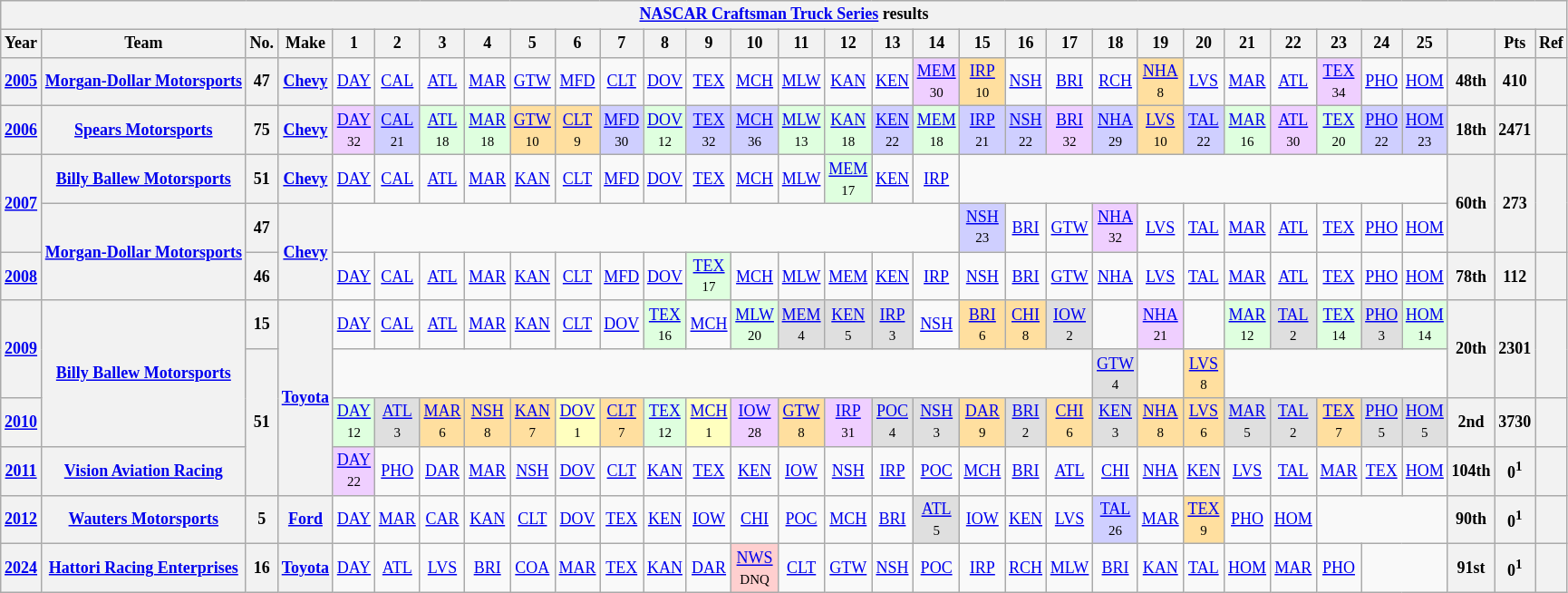<table class="wikitable" style="text-align:center; font-size:75%">
<tr>
<th colspan=32><a href='#'>NASCAR Craftsman Truck Series</a> results</th>
</tr>
<tr>
<th>Year</th>
<th>Team</th>
<th>No.</th>
<th>Make</th>
<th>1</th>
<th>2</th>
<th>3</th>
<th>4</th>
<th>5</th>
<th>6</th>
<th>7</th>
<th>8</th>
<th>9</th>
<th>10</th>
<th>11</th>
<th>12</th>
<th>13</th>
<th>14</th>
<th>15</th>
<th>16</th>
<th>17</th>
<th>18</th>
<th>19</th>
<th>20</th>
<th>21</th>
<th>22</th>
<th>23</th>
<th>24</th>
<th>25</th>
<th></th>
<th>Pts</th>
<th>Ref</th>
</tr>
<tr>
<th><a href='#'>2005</a></th>
<th><a href='#'>Morgan-Dollar Motorsports</a></th>
<th>47</th>
<th><a href='#'>Chevy</a></th>
<td><a href='#'>DAY</a></td>
<td><a href='#'>CAL</a></td>
<td><a href='#'>ATL</a></td>
<td><a href='#'>MAR</a></td>
<td><a href='#'>GTW</a></td>
<td><a href='#'>MFD</a></td>
<td><a href='#'>CLT</a></td>
<td><a href='#'>DOV</a></td>
<td><a href='#'>TEX</a></td>
<td><a href='#'>MCH</a></td>
<td><a href='#'>MLW</a></td>
<td><a href='#'>KAN</a></td>
<td><a href='#'>KEN</a></td>
<td style="background:#EFCFFF;"><a href='#'>MEM</a><br><small>30</small></td>
<td style="background:#FFDF9F;"><a href='#'>IRP</a><br><small>10</small></td>
<td><a href='#'>NSH</a></td>
<td><a href='#'>BRI</a></td>
<td><a href='#'>RCH</a></td>
<td style="background:#FFDF9F;"><a href='#'>NHA</a><br><small>8</small></td>
<td><a href='#'>LVS</a></td>
<td><a href='#'>MAR</a></td>
<td><a href='#'>ATL</a></td>
<td style="background:#EFCFFF;"><a href='#'>TEX</a><br><small>34</small></td>
<td><a href='#'>PHO</a></td>
<td><a href='#'>HOM</a></td>
<th>48th</th>
<th>410</th>
<th></th>
</tr>
<tr>
<th><a href='#'>2006</a></th>
<th><a href='#'>Spears Motorsports</a></th>
<th>75</th>
<th><a href='#'>Chevy</a></th>
<td style="background:#EFCFFF;"><a href='#'>DAY</a><br><small>32</small></td>
<td style="background:#CFCFFF;"><a href='#'>CAL</a><br><small>21</small></td>
<td style="background:#DFFFDF;"><a href='#'>ATL</a><br><small>18</small></td>
<td style="background:#DFFFDF;"><a href='#'>MAR</a><br><small>18</small></td>
<td style="background:#FFDF9F;"><a href='#'>GTW</a><br><small>10</small></td>
<td style="background:#FFDF9F;"><a href='#'>CLT</a><br><small>9</small></td>
<td style="background:#CFCFFF;"><a href='#'>MFD</a><br><small>30</small></td>
<td style="background:#DFFFDF;"><a href='#'>DOV</a><br><small>12</small></td>
<td style="background:#CFCFFF;"><a href='#'>TEX</a><br><small>32</small></td>
<td style="background:#CFCFFF;"><a href='#'>MCH</a><br><small>36</small></td>
<td style="background:#DFFFDF;"><a href='#'>MLW</a><br><small>13</small></td>
<td style="background:#DFFFDF;"><a href='#'>KAN</a><br><small>18</small></td>
<td style="background:#CFCFFF;"><a href='#'>KEN</a><br><small>22</small></td>
<td style="background:#DFFFDF;"><a href='#'>MEM</a><br><small>18</small></td>
<td style="background:#CFCFFF;"><a href='#'>IRP</a><br><small>21</small></td>
<td style="background:#CFCFFF;"><a href='#'>NSH</a><br><small>22</small></td>
<td style="background:#EFCFFF;"><a href='#'>BRI</a><br><small>32</small></td>
<td style="background:#CFCFFF;"><a href='#'>NHA</a><br><small>29</small></td>
<td style="background:#FFDF9F;"><a href='#'>LVS</a><br><small>10</small></td>
<td style="background:#CFCFFF;"><a href='#'>TAL</a><br><small>22</small></td>
<td style="background:#DFFFDF;"><a href='#'>MAR</a><br><small>16</small></td>
<td style="background:#EFCFFF;"><a href='#'>ATL</a><br><small>30</small></td>
<td style="background:#DFFFDF;"><a href='#'>TEX</a><br><small>20</small></td>
<td style="background:#CFCFFF;"><a href='#'>PHO</a><br><small>22</small></td>
<td style="background:#CFCFFF;"><a href='#'>HOM</a><br><small>23</small></td>
<th>18th</th>
<th>2471</th>
<th></th>
</tr>
<tr>
<th rowspan=2><a href='#'>2007</a></th>
<th><a href='#'>Billy Ballew Motorsports</a></th>
<th>51</th>
<th><a href='#'>Chevy</a></th>
<td><a href='#'>DAY</a></td>
<td><a href='#'>CAL</a></td>
<td><a href='#'>ATL</a></td>
<td><a href='#'>MAR</a></td>
<td><a href='#'>KAN</a></td>
<td><a href='#'>CLT</a></td>
<td><a href='#'>MFD</a></td>
<td><a href='#'>DOV</a></td>
<td><a href='#'>TEX</a></td>
<td><a href='#'>MCH</a></td>
<td><a href='#'>MLW</a></td>
<td style="background:#DFFFDF;"><a href='#'>MEM</a><br><small>17</small></td>
<td><a href='#'>KEN</a></td>
<td><a href='#'>IRP</a></td>
<td colspan=11></td>
<th rowspan=2>60th</th>
<th rowspan=2>273</th>
<th rowspan=2></th>
</tr>
<tr>
<th rowspan=2><a href='#'>Morgan-Dollar Motorsports</a></th>
<th>47</th>
<th rowspan=2><a href='#'>Chevy</a></th>
<td colspan=14></td>
<td style="background:#CFCFFF;"><a href='#'>NSH</a><br><small>23</small></td>
<td><a href='#'>BRI</a></td>
<td><a href='#'>GTW</a></td>
<td style="background:#EFCFFF;"><a href='#'>NHA</a><br><small>32</small></td>
<td><a href='#'>LVS</a></td>
<td><a href='#'>TAL</a></td>
<td><a href='#'>MAR</a></td>
<td><a href='#'>ATL</a></td>
<td><a href='#'>TEX</a></td>
<td><a href='#'>PHO</a></td>
<td><a href='#'>HOM</a></td>
</tr>
<tr>
<th><a href='#'>2008</a></th>
<th>46</th>
<td><a href='#'>DAY</a></td>
<td><a href='#'>CAL</a></td>
<td><a href='#'>ATL</a></td>
<td><a href='#'>MAR</a></td>
<td><a href='#'>KAN</a></td>
<td><a href='#'>CLT</a></td>
<td><a href='#'>MFD</a></td>
<td><a href='#'>DOV</a></td>
<td style="background:#DFFFDF;"><a href='#'>TEX</a><br><small>17</small></td>
<td><a href='#'>MCH</a></td>
<td><a href='#'>MLW</a></td>
<td><a href='#'>MEM</a></td>
<td><a href='#'>KEN</a></td>
<td><a href='#'>IRP</a></td>
<td><a href='#'>NSH</a></td>
<td><a href='#'>BRI</a></td>
<td><a href='#'>GTW</a></td>
<td><a href='#'>NHA</a></td>
<td><a href='#'>LVS</a></td>
<td><a href='#'>TAL</a></td>
<td><a href='#'>MAR</a></td>
<td><a href='#'>ATL</a></td>
<td><a href='#'>TEX</a></td>
<td><a href='#'>PHO</a></td>
<td><a href='#'>HOM</a></td>
<th>78th</th>
<th>112</th>
<th></th>
</tr>
<tr>
<th rowspan=2><a href='#'>2009</a></th>
<th rowspan=3><a href='#'>Billy Ballew Motorsports</a></th>
<th>15</th>
<th rowspan=4><a href='#'>Toyota</a></th>
<td><a href='#'>DAY</a></td>
<td><a href='#'>CAL</a></td>
<td><a href='#'>ATL</a></td>
<td><a href='#'>MAR</a></td>
<td><a href='#'>KAN</a></td>
<td><a href='#'>CLT</a></td>
<td><a href='#'>DOV</a></td>
<td style="background:#DFFFDF;"><a href='#'>TEX</a><br><small>16</small></td>
<td><a href='#'>MCH</a></td>
<td style="background:#DFFFDF;"><a href='#'>MLW</a><br><small>20</small></td>
<td style="background:#DFDFDF;"><a href='#'>MEM</a><br><small>4</small></td>
<td style="background:#DFDFDF;"><a href='#'>KEN</a><br><small>5</small></td>
<td style="background:#DFDFDF;"><a href='#'>IRP</a><br><small>3</small></td>
<td><a href='#'>NSH</a></td>
<td style="background:#FFDF9F;"><a href='#'>BRI</a><br><small>6</small></td>
<td style="background:#FFDF9F;"><a href='#'>CHI</a><br><small>8</small></td>
<td style="background:#DFDFDF;"><a href='#'>IOW</a><br><small>2</small></td>
<td></td>
<td style="background:#EFCFFF;"><a href='#'>NHA</a><br><small>21</small></td>
<td></td>
<td style="background:#DFFFDF;"><a href='#'>MAR</a><br><small>12</small></td>
<td style="background:#DFDFDF;"><a href='#'>TAL</a><br><small>2</small></td>
<td style="background:#DFFFDF;"><a href='#'>TEX</a><br><small>14</small></td>
<td style="background:#DFDFDF;"><a href='#'>PHO</a><br><small>3</small></td>
<td style="background:#DFFFDF;"><a href='#'>HOM</a><br><small>14</small></td>
<th rowspan=2>20th</th>
<th rowspan=2>2301</th>
<th rowspan=2></th>
</tr>
<tr>
<th rowspan=3>51</th>
<td colspan=17></td>
<td style="background:#DFDFDF;"><a href='#'>GTW</a><br><small>4</small></td>
<td></td>
<td style="background:#FFDF9F;"><a href='#'>LVS</a><br><small>8</small></td>
<td colspan=5></td>
</tr>
<tr>
<th><a href='#'>2010</a></th>
<td style="background:#DFFFDF;"><a href='#'>DAY</a><br><small>12</small></td>
<td style="background:#DFDFDF;"><a href='#'>ATL</a><br><small>3</small></td>
<td style="background:#FFDF9F;"><a href='#'>MAR</a><br><small>6</small></td>
<td style="background:#FFDF9F;"><a href='#'>NSH</a><br><small>8</small></td>
<td style="background:#FFDF9F;"><a href='#'>KAN</a><br><small>7</small></td>
<td style="background:#FFFFBF;"><a href='#'>DOV</a><br><small>1</small></td>
<td style="background:#FFDF9F;"><a href='#'>CLT</a><br><small>7</small></td>
<td style="background:#DFFFDF;"><a href='#'>TEX</a><br><small>12</small></td>
<td style="background:#FFFFBF;"><a href='#'>MCH</a><br><small>1</small></td>
<td style="background:#EFCFFF;"><a href='#'>IOW</a><br><small>28</small></td>
<td style="background:#FFDF9F;"><a href='#'>GTW</a><br><small>8</small></td>
<td style="background:#EFCFFF;"><a href='#'>IRP</a><br><small>31</small></td>
<td style="background:#DFDFDF;"><a href='#'>POC</a><br><small>4</small></td>
<td style="background:#DFDFDF;"><a href='#'>NSH</a><br><small>3</small></td>
<td style="background:#FFDF9F;"><a href='#'>DAR</a><br><small>9</small></td>
<td style="background:#DFDFDF;"><a href='#'>BRI</a><br><small>2</small></td>
<td style="background:#FFDF9F;"><a href='#'>CHI</a><br><small>6</small></td>
<td style="background:#DFDFDF;"><a href='#'>KEN</a><br><small>3</small></td>
<td style="background:#FFDF9F;"><a href='#'>NHA</a><br><small>8</small></td>
<td style="background:#FFDF9F;"><a href='#'>LVS</a><br><small>6</small></td>
<td style="background:#DFDFDF;"><a href='#'>MAR</a><br><small>5</small></td>
<td style="background:#DFDFDF;"><a href='#'>TAL</a><br><small>2</small></td>
<td style="background:#FFDF9F;"><a href='#'>TEX</a><br><small>7</small></td>
<td style="background:#DFDFDF;"><a href='#'>PHO</a><br><small>5</small></td>
<td style="background:#DFDFDF;"><a href='#'>HOM</a><br><small>5</small></td>
<th>2nd</th>
<th>3730</th>
<th></th>
</tr>
<tr>
<th><a href='#'>2011</a></th>
<th><a href='#'>Vision Aviation Racing</a></th>
<td style="background:#EFCFFF;"><a href='#'>DAY</a><br><small>22</small></td>
<td><a href='#'>PHO</a></td>
<td><a href='#'>DAR</a></td>
<td><a href='#'>MAR</a></td>
<td><a href='#'>NSH</a></td>
<td><a href='#'>DOV</a></td>
<td><a href='#'>CLT</a></td>
<td><a href='#'>KAN</a></td>
<td><a href='#'>TEX</a></td>
<td><a href='#'>KEN</a></td>
<td><a href='#'>IOW</a></td>
<td><a href='#'>NSH</a></td>
<td><a href='#'>IRP</a></td>
<td><a href='#'>POC</a></td>
<td><a href='#'>MCH</a></td>
<td><a href='#'>BRI</a></td>
<td><a href='#'>ATL</a></td>
<td><a href='#'>CHI</a></td>
<td><a href='#'>NHA</a></td>
<td><a href='#'>KEN</a></td>
<td><a href='#'>LVS</a></td>
<td><a href='#'>TAL</a></td>
<td><a href='#'>MAR</a></td>
<td><a href='#'>TEX</a></td>
<td><a href='#'>HOM</a></td>
<th>104th</th>
<th>0<sup>1</sup></th>
<th></th>
</tr>
<tr>
<th><a href='#'>2012</a></th>
<th><a href='#'>Wauters Motorsports</a></th>
<th>5</th>
<th><a href='#'>Ford</a></th>
<td><a href='#'>DAY</a></td>
<td><a href='#'>MAR</a></td>
<td><a href='#'>CAR</a></td>
<td><a href='#'>KAN</a></td>
<td><a href='#'>CLT</a></td>
<td><a href='#'>DOV</a></td>
<td><a href='#'>TEX</a></td>
<td><a href='#'>KEN</a></td>
<td><a href='#'>IOW</a></td>
<td><a href='#'>CHI</a></td>
<td><a href='#'>POC</a></td>
<td><a href='#'>MCH</a></td>
<td><a href='#'>BRI</a></td>
<td style="background:#DFDFDF;"><a href='#'>ATL</a><br><small>5</small></td>
<td><a href='#'>IOW</a></td>
<td><a href='#'>KEN</a></td>
<td><a href='#'>LVS</a></td>
<td style="background:#CFCFFF;"><a href='#'>TAL</a><br><small>26</small></td>
<td><a href='#'>MAR</a></td>
<td style="background:#FFDF9F;"><a href='#'>TEX</a><br><small>9</small></td>
<td><a href='#'>PHO</a></td>
<td><a href='#'>HOM</a></td>
<td colspan=3></td>
<th>90th</th>
<th>0<sup>1</sup></th>
<th></th>
</tr>
<tr>
<th><a href='#'>2024</a></th>
<th><a href='#'>Hattori Racing Enterprises</a></th>
<th>16</th>
<th><a href='#'>Toyota</a></th>
<td><a href='#'>DAY</a></td>
<td><a href='#'>ATL</a></td>
<td><a href='#'>LVS</a></td>
<td><a href='#'>BRI</a></td>
<td><a href='#'>COA</a></td>
<td><a href='#'>MAR</a></td>
<td><a href='#'>TEX</a></td>
<td><a href='#'>KAN</a></td>
<td><a href='#'>DAR</a></td>
<td style="background:#FFCFCF;"><a href='#'>NWS</a><br><small>DNQ</small></td>
<td><a href='#'>CLT</a></td>
<td><a href='#'>GTW</a></td>
<td><a href='#'>NSH</a></td>
<td><a href='#'>POC</a></td>
<td><a href='#'>IRP</a></td>
<td><a href='#'>RCH</a></td>
<td><a href='#'>MLW</a></td>
<td><a href='#'>BRI</a></td>
<td><a href='#'>KAN</a></td>
<td><a href='#'>TAL</a></td>
<td><a href='#'>HOM</a></td>
<td><a href='#'>MAR</a></td>
<td><a href='#'>PHO</a></td>
<td colspan=2></td>
<th>91st</th>
<th>0<sup>1</sup></th>
<th></th>
</tr>
</table>
